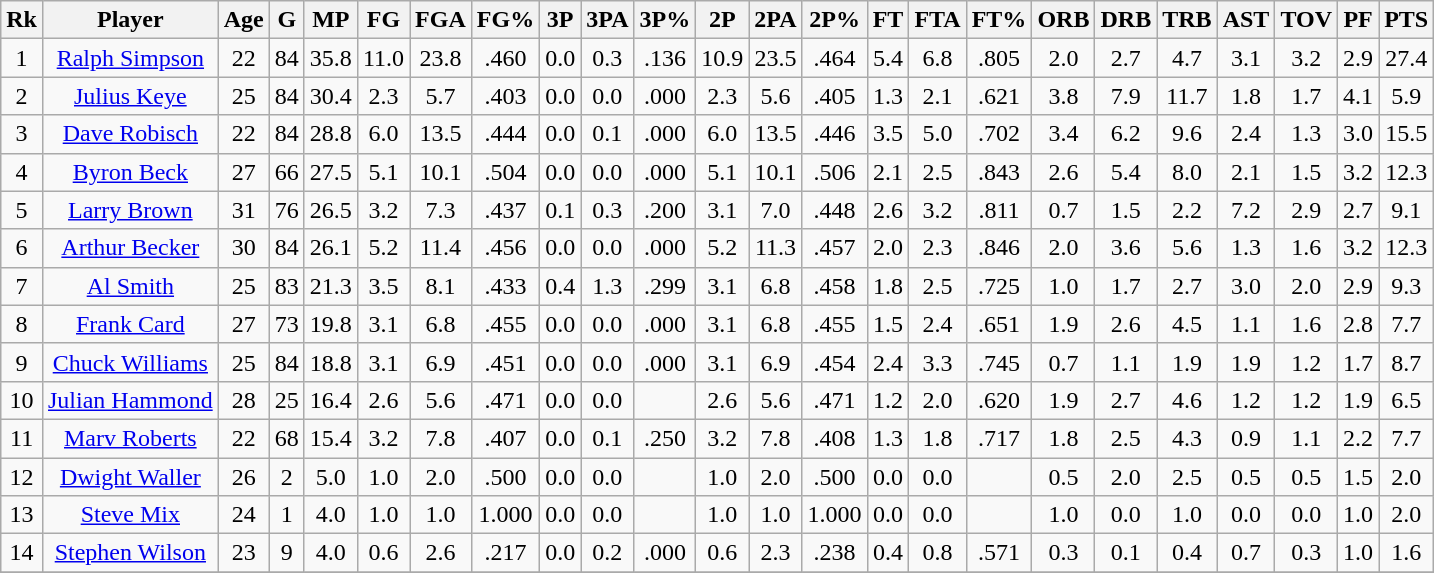<table class="wikitable" style="text-align: center;">
<tr>
<th>Rk</th>
<th>Player</th>
<th>Age</th>
<th>G</th>
<th>MP</th>
<th>FG</th>
<th>FGA</th>
<th>FG%</th>
<th>3P</th>
<th>3PA</th>
<th>3P%</th>
<th>2P</th>
<th>2PA</th>
<th>2P%</th>
<th>FT</th>
<th>FTA</th>
<th>FT%</th>
<th>ORB</th>
<th>DRB</th>
<th>TRB</th>
<th>AST</th>
<th>TOV</th>
<th>PF</th>
<th>PTS</th>
</tr>
<tr>
<td>1</td>
<td><a href='#'>Ralph Simpson</a></td>
<td>22</td>
<td>84</td>
<td>35.8</td>
<td>11.0</td>
<td>23.8</td>
<td>.460</td>
<td>0.0</td>
<td>0.3</td>
<td>.136</td>
<td>10.9</td>
<td>23.5</td>
<td>.464</td>
<td>5.4</td>
<td>6.8</td>
<td>.805</td>
<td>2.0</td>
<td>2.7</td>
<td>4.7</td>
<td>3.1</td>
<td>3.2</td>
<td>2.9</td>
<td>27.4</td>
</tr>
<tr>
<td>2</td>
<td><a href='#'>Julius Keye</a></td>
<td>25</td>
<td>84</td>
<td>30.4</td>
<td>2.3</td>
<td>5.7</td>
<td>.403</td>
<td>0.0</td>
<td>0.0</td>
<td>.000</td>
<td>2.3</td>
<td>5.6</td>
<td>.405</td>
<td>1.3</td>
<td>2.1</td>
<td>.621</td>
<td>3.8</td>
<td>7.9</td>
<td>11.7</td>
<td>1.8</td>
<td>1.7</td>
<td>4.1</td>
<td>5.9</td>
</tr>
<tr>
<td>3</td>
<td><a href='#'>Dave Robisch</a></td>
<td>22</td>
<td>84</td>
<td>28.8</td>
<td>6.0</td>
<td>13.5</td>
<td>.444</td>
<td>0.0</td>
<td>0.1</td>
<td>.000</td>
<td>6.0</td>
<td>13.5</td>
<td>.446</td>
<td>3.5</td>
<td>5.0</td>
<td>.702</td>
<td>3.4</td>
<td>6.2</td>
<td>9.6</td>
<td>2.4</td>
<td>1.3</td>
<td>3.0</td>
<td>15.5</td>
</tr>
<tr>
<td>4</td>
<td><a href='#'>Byron Beck</a></td>
<td>27</td>
<td>66</td>
<td>27.5</td>
<td>5.1</td>
<td>10.1</td>
<td>.504</td>
<td>0.0</td>
<td>0.0</td>
<td>.000</td>
<td>5.1</td>
<td>10.1</td>
<td>.506</td>
<td>2.1</td>
<td>2.5</td>
<td>.843</td>
<td>2.6</td>
<td>5.4</td>
<td>8.0</td>
<td>2.1</td>
<td>1.5</td>
<td>3.2</td>
<td>12.3</td>
</tr>
<tr>
<td>5</td>
<td><a href='#'>Larry Brown</a></td>
<td>31</td>
<td>76</td>
<td>26.5</td>
<td>3.2</td>
<td>7.3</td>
<td>.437</td>
<td>0.1</td>
<td>0.3</td>
<td>.200</td>
<td>3.1</td>
<td>7.0</td>
<td>.448</td>
<td>2.6</td>
<td>3.2</td>
<td>.811</td>
<td>0.7</td>
<td>1.5</td>
<td>2.2</td>
<td>7.2</td>
<td>2.9</td>
<td>2.7</td>
<td>9.1</td>
</tr>
<tr>
<td>6</td>
<td><a href='#'>Arthur Becker</a></td>
<td>30</td>
<td>84</td>
<td>26.1</td>
<td>5.2</td>
<td>11.4</td>
<td>.456</td>
<td>0.0</td>
<td>0.0</td>
<td>.000</td>
<td>5.2</td>
<td>11.3</td>
<td>.457</td>
<td>2.0</td>
<td>2.3</td>
<td>.846</td>
<td>2.0</td>
<td>3.6</td>
<td>5.6</td>
<td>1.3</td>
<td>1.6</td>
<td>3.2</td>
<td>12.3</td>
</tr>
<tr>
<td>7</td>
<td><a href='#'>Al Smith</a></td>
<td>25</td>
<td>83</td>
<td>21.3</td>
<td>3.5</td>
<td>8.1</td>
<td>.433</td>
<td>0.4</td>
<td>1.3</td>
<td>.299</td>
<td>3.1</td>
<td>6.8</td>
<td>.458</td>
<td>1.8</td>
<td>2.5</td>
<td>.725</td>
<td>1.0</td>
<td>1.7</td>
<td>2.7</td>
<td>3.0</td>
<td>2.0</td>
<td>2.9</td>
<td>9.3</td>
</tr>
<tr>
<td>8</td>
<td><a href='#'>Frank Card</a></td>
<td>27</td>
<td>73</td>
<td>19.8</td>
<td>3.1</td>
<td>6.8</td>
<td>.455</td>
<td>0.0</td>
<td>0.0</td>
<td>.000</td>
<td>3.1</td>
<td>6.8</td>
<td>.455</td>
<td>1.5</td>
<td>2.4</td>
<td>.651</td>
<td>1.9</td>
<td>2.6</td>
<td>4.5</td>
<td>1.1</td>
<td>1.6</td>
<td>2.8</td>
<td>7.7</td>
</tr>
<tr>
<td>9</td>
<td><a href='#'>Chuck Williams</a></td>
<td>25</td>
<td>84</td>
<td>18.8</td>
<td>3.1</td>
<td>6.9</td>
<td>.451</td>
<td>0.0</td>
<td>0.0</td>
<td>.000</td>
<td>3.1</td>
<td>6.9</td>
<td>.454</td>
<td>2.4</td>
<td>3.3</td>
<td>.745</td>
<td>0.7</td>
<td>1.1</td>
<td>1.9</td>
<td>1.9</td>
<td>1.2</td>
<td>1.7</td>
<td>8.7</td>
</tr>
<tr>
<td>10</td>
<td><a href='#'>Julian Hammond</a></td>
<td>28</td>
<td>25</td>
<td>16.4</td>
<td>2.6</td>
<td>5.6</td>
<td>.471</td>
<td>0.0</td>
<td>0.0</td>
<td></td>
<td>2.6</td>
<td>5.6</td>
<td>.471</td>
<td>1.2</td>
<td>2.0</td>
<td>.620</td>
<td>1.9</td>
<td>2.7</td>
<td>4.6</td>
<td>1.2</td>
<td>1.2</td>
<td>1.9</td>
<td>6.5</td>
</tr>
<tr>
<td>11</td>
<td><a href='#'>Marv Roberts</a></td>
<td>22</td>
<td>68</td>
<td>15.4</td>
<td>3.2</td>
<td>7.8</td>
<td>.407</td>
<td>0.0</td>
<td>0.1</td>
<td>.250</td>
<td>3.2</td>
<td>7.8</td>
<td>.408</td>
<td>1.3</td>
<td>1.8</td>
<td>.717</td>
<td>1.8</td>
<td>2.5</td>
<td>4.3</td>
<td>0.9</td>
<td>1.1</td>
<td>2.2</td>
<td>7.7</td>
</tr>
<tr>
<td>12</td>
<td><a href='#'>Dwight Waller</a></td>
<td>26</td>
<td>2</td>
<td>5.0</td>
<td>1.0</td>
<td>2.0</td>
<td>.500</td>
<td>0.0</td>
<td>0.0</td>
<td></td>
<td>1.0</td>
<td>2.0</td>
<td>.500</td>
<td>0.0</td>
<td>0.0</td>
<td></td>
<td>0.5</td>
<td>2.0</td>
<td>2.5</td>
<td>0.5</td>
<td>0.5</td>
<td>1.5</td>
<td>2.0</td>
</tr>
<tr>
<td>13</td>
<td><a href='#'>Steve Mix</a></td>
<td>24</td>
<td>1</td>
<td>4.0</td>
<td>1.0</td>
<td>1.0</td>
<td>1.000</td>
<td>0.0</td>
<td>0.0</td>
<td></td>
<td>1.0</td>
<td>1.0</td>
<td>1.000</td>
<td>0.0</td>
<td>0.0</td>
<td></td>
<td>1.0</td>
<td>0.0</td>
<td>1.0</td>
<td>0.0</td>
<td>0.0</td>
<td>1.0</td>
<td>2.0</td>
</tr>
<tr>
<td>14</td>
<td><a href='#'>Stephen Wilson</a></td>
<td>23</td>
<td>9</td>
<td>4.0</td>
<td>0.6</td>
<td>2.6</td>
<td>.217</td>
<td>0.0</td>
<td>0.2</td>
<td>.000</td>
<td>0.6</td>
<td>2.3</td>
<td>.238</td>
<td>0.4</td>
<td>0.8</td>
<td>.571</td>
<td>0.3</td>
<td>0.1</td>
<td>0.4</td>
<td>0.7</td>
<td>0.3</td>
<td>1.0</td>
<td>1.6</td>
</tr>
<tr>
</tr>
</table>
